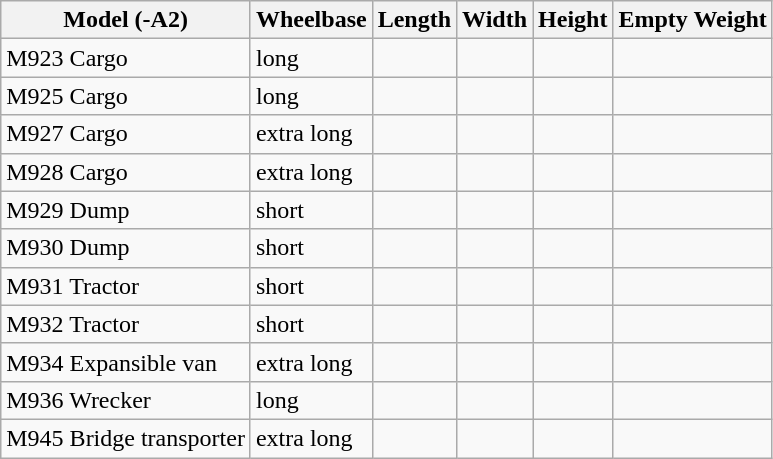<table class="wikitable">
<tr>
<th>Model (-A2)</th>
<th>Wheelbase</th>
<th>Length</th>
<th>Width</th>
<th>Height</th>
<th>Empty Weight</th>
</tr>
<tr>
<td>M923 Cargo</td>
<td>long</td>
<td></td>
<td></td>
<td></td>
<td></td>
</tr>
<tr>
<td>M925 Cargo</td>
<td>long</td>
<td></td>
<td></td>
<td></td>
<td></td>
</tr>
<tr>
<td>M927 Cargo</td>
<td>extra long</td>
<td></td>
<td></td>
<td></td>
<td></td>
</tr>
<tr>
<td>M928 Cargo</td>
<td>extra long</td>
<td></td>
<td></td>
<td></td>
<td></td>
</tr>
<tr>
<td>M929 Dump</td>
<td>short</td>
<td></td>
<td></td>
<td></td>
<td></td>
</tr>
<tr>
<td>M930 Dump</td>
<td>short</td>
<td></td>
<td></td>
<td></td>
<td></td>
</tr>
<tr>
<td>M931 Tractor</td>
<td>short</td>
<td></td>
<td></td>
<td></td>
<td></td>
</tr>
<tr>
<td>M932 Tractor</td>
<td>short</td>
<td></td>
<td></td>
<td></td>
<td></td>
</tr>
<tr>
<td>M934 Expansible van</td>
<td>extra long</td>
<td></td>
<td></td>
<td></td>
<td></td>
</tr>
<tr>
<td>M936 Wrecker</td>
<td>long</td>
<td></td>
<td></td>
<td></td>
<td></td>
</tr>
<tr>
<td>M945 Bridge transporter</td>
<td>extra long</td>
<td></td>
<td></td>
<td></td>
<td></td>
</tr>
</table>
